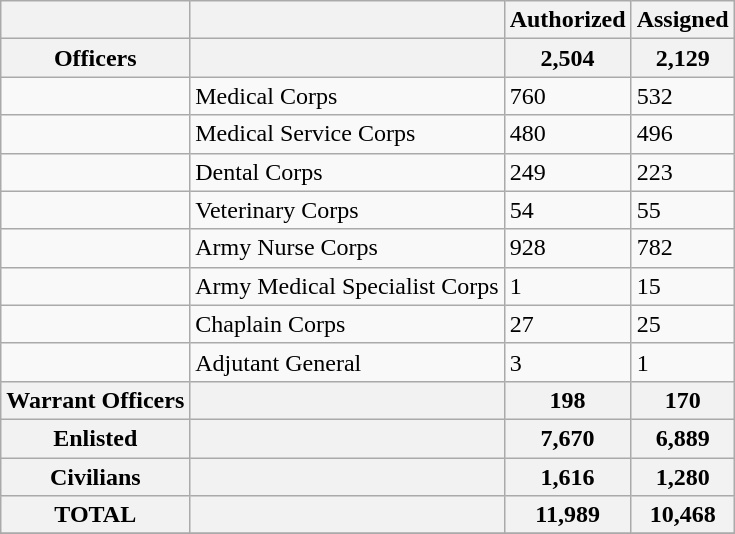<table class="wikitable">
<tr>
<th></th>
<th></th>
<th>Authorized</th>
<th>Assigned</th>
</tr>
<tr>
<th>Officers</th>
<th></th>
<th>2,504</th>
<th>2,129</th>
</tr>
<tr>
<td></td>
<td>Medical Corps</td>
<td>760</td>
<td>532</td>
</tr>
<tr>
<td></td>
<td>Medical Service Corps</td>
<td>480</td>
<td>496</td>
</tr>
<tr>
<td></td>
<td>Dental Corps</td>
<td>249</td>
<td>223</td>
</tr>
<tr>
<td></td>
<td>Veterinary Corps</td>
<td>54</td>
<td>55</td>
</tr>
<tr>
<td></td>
<td>Army Nurse Corps</td>
<td>928</td>
<td>782</td>
</tr>
<tr>
<td></td>
<td>Army Medical Specialist Corps</td>
<td>1</td>
<td>15</td>
</tr>
<tr>
<td></td>
<td>Chaplain Corps</td>
<td>27</td>
<td>25</td>
</tr>
<tr>
<td></td>
<td>Adjutant General</td>
<td>3</td>
<td>1</td>
</tr>
<tr>
<th>Warrant Officers</th>
<th></th>
<th>198</th>
<th>170</th>
</tr>
<tr>
<th>Enlisted</th>
<th></th>
<th>7,670</th>
<th>6,889</th>
</tr>
<tr>
<th>Civilians</th>
<th></th>
<th>1,616</th>
<th>1,280</th>
</tr>
<tr>
<th>TOTAL</th>
<th></th>
<th>11,989</th>
<th>10,468</th>
</tr>
<tr>
</tr>
</table>
